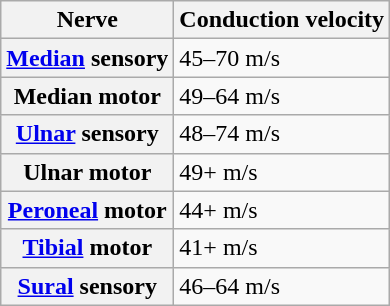<table class="wikitable">
<tr>
<th>Nerve</th>
<th>Conduction velocity</th>
</tr>
<tr>
<th><a href='#'>Median</a> sensory</th>
<td>45–70 m/s</td>
</tr>
<tr>
<th>Median motor</th>
<td>49–64 m/s</td>
</tr>
<tr>
<th><a href='#'>Ulnar</a> sensory</th>
<td>48–74 m/s</td>
</tr>
<tr>
<th>Ulnar motor</th>
<td>49+ m/s</td>
</tr>
<tr>
<th><a href='#'>Peroneal</a> motor</th>
<td>44+ m/s</td>
</tr>
<tr>
<th><a href='#'>Tibial</a> motor</th>
<td>41+ m/s</td>
</tr>
<tr>
<th><a href='#'>Sural</a> sensory</th>
<td>46–64 m/s</td>
</tr>
</table>
